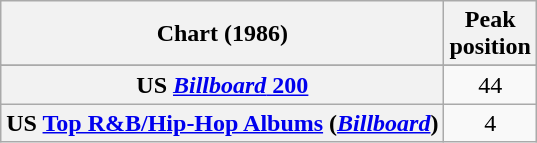<table class="wikitable sortable plainrowheaders" style="text-align:center">
<tr>
<th scope="col">Chart (1986)</th>
<th scope="col">Peak<br>position</th>
</tr>
<tr>
</tr>
<tr>
</tr>
<tr>
</tr>
<tr>
</tr>
<tr>
</tr>
<tr>
<th scope="row">US <a href='#'><em>Billboard</em> 200</a></th>
<td>44</td>
</tr>
<tr>
<th scope="row">US <a href='#'>Top R&B/Hip-Hop Albums</a> (<em><a href='#'>Billboard</a></em>)</th>
<td>4</td>
</tr>
</table>
